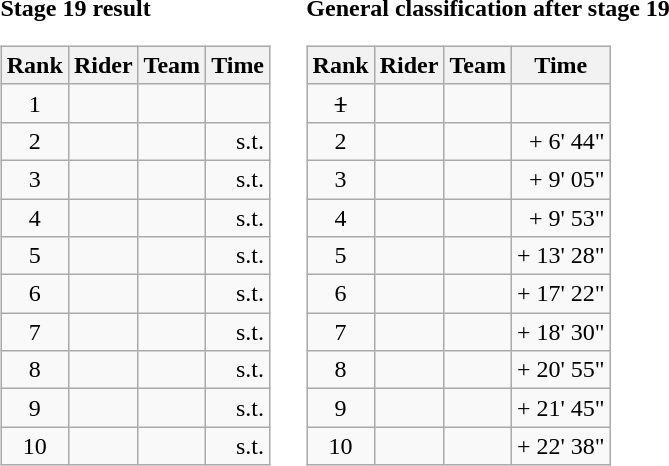<table>
<tr>
<td><strong>Stage 19 result</strong><br><table class="wikitable">
<tr>
<th scope="col">Rank</th>
<th scope="col">Rider</th>
<th scope="col">Team</th>
<th scope="col">Time</th>
</tr>
<tr>
<td style="text-align:center;">1</td>
<td></td>
<td></td>
<td style="text-align:right;"></td>
</tr>
<tr>
<td style="text-align:center;">2</td>
<td></td>
<td></td>
<td align="right">s.t.</td>
</tr>
<tr>
<td style="text-align:center;">3</td>
<td></td>
<td></td>
<td align="right">s.t.</td>
</tr>
<tr>
<td style="text-align:center;">4</td>
<td></td>
<td></td>
<td align="right">s.t.</td>
</tr>
<tr>
<td style="text-align:center;">5</td>
<td></td>
<td></td>
<td align="right">s.t.</td>
</tr>
<tr>
<td style="text-align:center;">6</td>
<td></td>
<td></td>
<td align="right">s.t.</td>
</tr>
<tr>
<td style="text-align:center;">7</td>
<td></td>
<td></td>
<td align="right">s.t.</td>
</tr>
<tr>
<td style="text-align:center;">8</td>
<td></td>
<td></td>
<td align="right">s.t.</td>
</tr>
<tr>
<td style="text-align:center;">9</td>
<td></td>
<td></td>
<td align="right">s.t.</td>
</tr>
<tr>
<td style="text-align:center;">10</td>
<td></td>
<td></td>
<td align="right">s.t.</td>
</tr>
</table>
</td>
<td></td>
<td><strong>General classification after stage 19</strong><br><table class="wikitable">
<tr>
<th scope="col">Rank</th>
<th scope="col">Rider</th>
<th scope="col">Team</th>
<th scope="col">Time</th>
</tr>
<tr>
<td style="text-align:center;"><del>1</del></td>
<td><del></del> </td>
<td><del></del></td>
<td style="text-align:right;"><del></del></td>
</tr>
<tr>
<td style="text-align:center;">2</td>
<td></td>
<td></td>
<td style="text-align:right;">+ 6' 44"</td>
</tr>
<tr>
<td style="text-align:center;">3</td>
<td></td>
<td></td>
<td style="text-align:right;">+ 9' 05"</td>
</tr>
<tr>
<td style="text-align:center;">4</td>
<td></td>
<td></td>
<td style="text-align:right;">+ 9' 53"</td>
</tr>
<tr>
<td style="text-align:center;">5</td>
<td></td>
<td></td>
<td style="text-align:right;">+ 13' 28"</td>
</tr>
<tr>
<td style="text-align:center;">6</td>
<td></td>
<td></td>
<td style="text-align:right;">+ 17' 22"</td>
</tr>
<tr>
<td style="text-align:center;">7</td>
<td></td>
<td></td>
<td style="text-align:right;">+ 18' 30"</td>
</tr>
<tr>
<td style="text-align:center;">8</td>
<td></td>
<td></td>
<td style="text-align:right;">+ 20' 55"</td>
</tr>
<tr>
<td style="text-align:center;">9</td>
<td></td>
<td></td>
<td style="text-align:right;">+ 21' 45"</td>
</tr>
<tr>
<td style="text-align:center;">10</td>
<td></td>
<td></td>
<td style="text-align:right;">+ 22' 38"</td>
</tr>
</table>
</td>
</tr>
</table>
